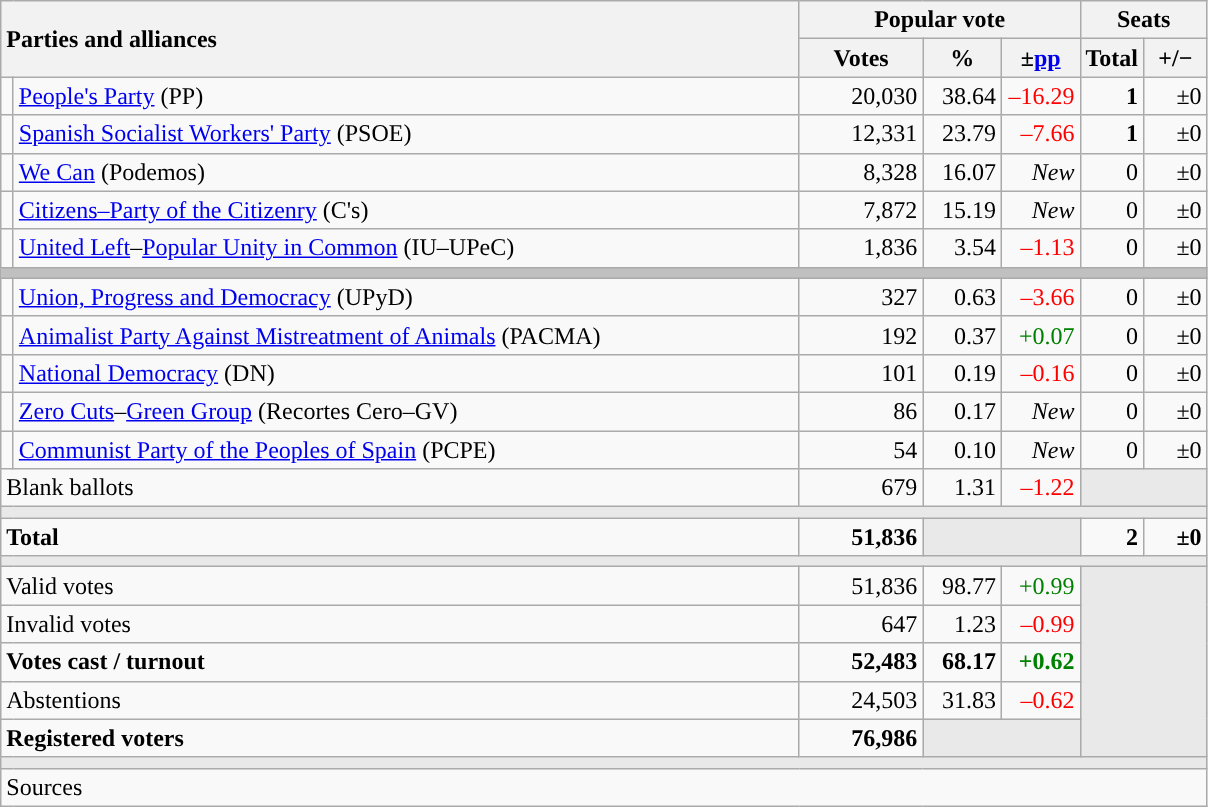<table class="wikitable" style="text-align:right;">
<tr>
<th style="text-align:left;" rowspan="2" colspan="2" width="525">Parties and alliances</th>
<th colspan="3">Popular vote</th>
<th colspan="2">Seats</th>
</tr>
<tr>
<th width="75">Votes</th>
<th width="45">%</th>
<th width="45">±<a href='#'>pp</a></th>
<th width="35">Total</th>
<th width="35">+/−</th>
</tr>
<tr>
<td width="1" style="color:inherit;background:"></td>
<td align="left"><a href='#'>People's Party</a> (PP)</td>
<td>20,030</td>
<td>38.64</td>
<td style="color:red;">–16.29</td>
<td><strong>1</strong></td>
<td>±0</td>
</tr>
<tr>
<td style="color:inherit;background:"></td>
<td align="left"><a href='#'>Spanish Socialist Workers' Party</a> (PSOE)</td>
<td>12,331</td>
<td>23.79</td>
<td style="color:red;">–7.66</td>
<td><strong>1</strong></td>
<td>±0</td>
</tr>
<tr>
<td style="color:inherit;background:"></td>
<td align="left"><a href='#'>We Can</a> (Podemos)</td>
<td>8,328</td>
<td>16.07</td>
<td><em>New</em></td>
<td>0</td>
<td>±0</td>
</tr>
<tr>
<td style="color:inherit;background:"></td>
<td align="left"><a href='#'>Citizens–Party of the Citizenry</a> (C's)</td>
<td>7,872</td>
<td>15.19</td>
<td><em>New</em></td>
<td>0</td>
<td>±0</td>
</tr>
<tr>
<td style="color:inherit;background:"></td>
<td align="left"><a href='#'>United Left</a>–<a href='#'>Popular Unity in Common</a> (IU–UPeC)</td>
<td>1,836</td>
<td>3.54</td>
<td style="color:red;">–1.13</td>
<td>0</td>
<td>±0</td>
</tr>
<tr>
<td colspan="7" bgcolor="#C0C0C0"></td>
</tr>
<tr>
<td style="color:inherit;background:"></td>
<td align="left"><a href='#'>Union, Progress and Democracy</a> (UPyD)</td>
<td>327</td>
<td>0.63</td>
<td style="color:red;">–3.66</td>
<td>0</td>
<td>±0</td>
</tr>
<tr>
<td style="color:inherit;background:"></td>
<td align="left"><a href='#'>Animalist Party Against Mistreatment of Animals</a> (PACMA)</td>
<td>192</td>
<td>0.37</td>
<td style="color:green;">+0.07</td>
<td>0</td>
<td>±0</td>
</tr>
<tr>
<td style="color:inherit;background:"></td>
<td align="left"><a href='#'>National Democracy</a> (DN)</td>
<td>101</td>
<td>0.19</td>
<td style="color:red;">–0.16</td>
<td>0</td>
<td>±0</td>
</tr>
<tr>
<td style="color:inherit;background:"></td>
<td align="left"><a href='#'>Zero Cuts</a>–<a href='#'>Green Group</a> (Recortes Cero–GV)</td>
<td>86</td>
<td>0.17</td>
<td><em>New</em></td>
<td>0</td>
<td>±0</td>
</tr>
<tr>
<td style="color:inherit;background:"></td>
<td align="left"><a href='#'>Communist Party of the Peoples of Spain</a> (PCPE)</td>
<td>54</td>
<td>0.10</td>
<td><em>New</em></td>
<td>0</td>
<td>±0</td>
</tr>
<tr>
<td align="left" colspan="2">Blank ballots</td>
<td>679</td>
<td>1.31</td>
<td style="color:red;">–1.22</td>
<td bgcolor="#E9E9E9" colspan="2"></td>
</tr>
<tr>
<td colspan="7" bgcolor="#E9E9E9"></td>
</tr>
<tr style="font-weight:bold;">
<td align="left" colspan="2">Total</td>
<td>51,836</td>
<td bgcolor="#E9E9E9" colspan="2"></td>
<td>2</td>
<td>±0</td>
</tr>
<tr>
<td colspan="7" bgcolor="#E9E9E9"></td>
</tr>
<tr>
<td align="left" colspan="2">Valid votes</td>
<td>51,836</td>
<td>98.77</td>
<td style="color:green;">+0.99</td>
<td bgcolor="#E9E9E9" colspan="2" rowspan="5"></td>
</tr>
<tr>
<td align="left" colspan="2">Invalid votes</td>
<td>647</td>
<td>1.23</td>
<td style="color:red;">–0.99</td>
</tr>
<tr style="font-weight:bold;">
<td align="left" colspan="2">Votes cast / turnout</td>
<td>52,483</td>
<td>68.17</td>
<td style="color:green;">+0.62</td>
</tr>
<tr>
<td align="left" colspan="2">Abstentions</td>
<td>24,503</td>
<td>31.83</td>
<td style="color:red;">–0.62</td>
</tr>
<tr style="font-weight:bold;">
<td align="left" colspan="2">Registered voters</td>
<td>76,986</td>
<td bgcolor="#E9E9E9" colspan="2"></td>
</tr>
<tr>
<td colspan="7" bgcolor="#E9E9E9"></td>
</tr>
<tr>
<td align="left" colspan="7">Sources</td>
</tr>
</table>
